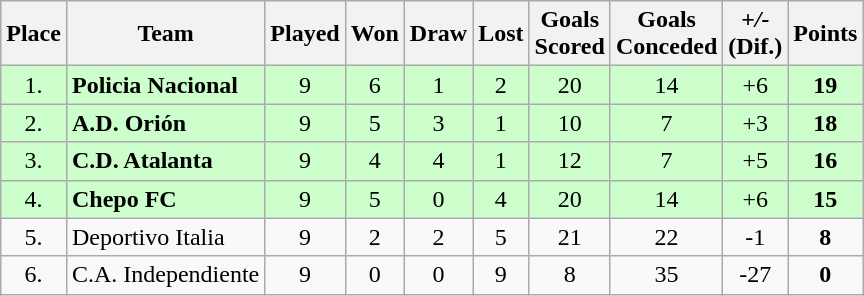<table class="wikitable" style="text-align: center;">
<tr>
<th>Place</th>
<th>Team</th>
<th>Played</th>
<th>Won</th>
<th>Draw</th>
<th>Lost</th>
<th>Goals<br>Scored</th>
<th>Goals<br>Conceded</th>
<th><em>+/-</em><br>(Dif.)</th>
<th><strong>Points</strong></th>
</tr>
<tr bgcolor=#ccffcc>
<td>1.</td>
<td align="left"><strong>Policia Nacional</strong></td>
<td>9</td>
<td>6</td>
<td>1</td>
<td>2</td>
<td>20</td>
<td>14</td>
<td>+6</td>
<td><strong>19</strong></td>
</tr>
<tr bgcolor=#ccffcc>
<td>2.</td>
<td align="left"><strong>A.D. Orión</strong></td>
<td>9</td>
<td>5</td>
<td>3</td>
<td>1</td>
<td>10</td>
<td>7</td>
<td>+3</td>
<td><strong>18</strong></td>
</tr>
<tr bgcolor=#ccffcc>
<td>3.</td>
<td align="left"><strong>C.D. Atalanta</strong></td>
<td>9</td>
<td>4</td>
<td>4</td>
<td>1</td>
<td>12</td>
<td>7</td>
<td>+5</td>
<td><strong>16</strong></td>
</tr>
<tr bgcolor=#ccffcc>
<td>4.</td>
<td align="left"><strong>Chepo FC</strong></td>
<td>9</td>
<td>5</td>
<td>0</td>
<td>4</td>
<td>20</td>
<td>14</td>
<td>+6</td>
<td><strong>15</strong></td>
</tr>
<tr>
<td>5.</td>
<td align="left">Deportivo Italia</td>
<td>9</td>
<td>2</td>
<td>2</td>
<td>5</td>
<td>21</td>
<td>22</td>
<td>-1</td>
<td><strong>8</strong></td>
</tr>
<tr>
<td>6.</td>
<td align="left">C.A. Independiente</td>
<td>9</td>
<td>0</td>
<td>0</td>
<td>9</td>
<td>8</td>
<td>35</td>
<td>-27</td>
<td><strong>0</strong></td>
</tr>
</table>
